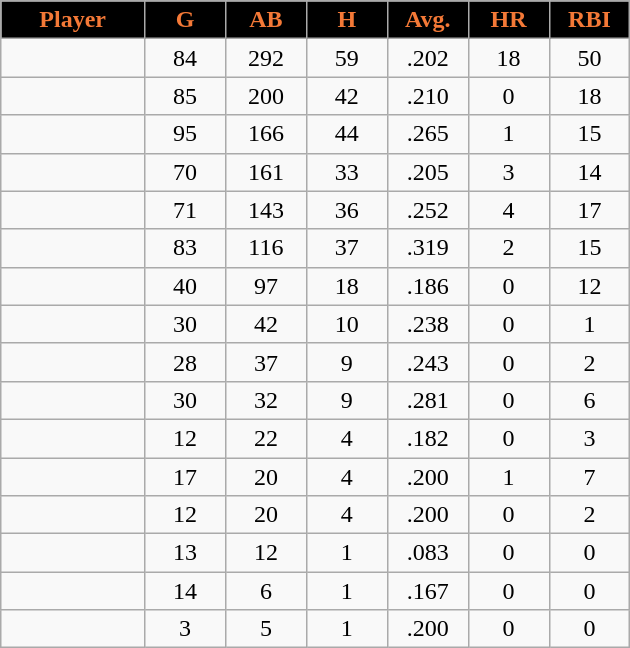<table class="wikitable sortable">
<tr>
<th style="background:black;color:#f47937;" width="16%">Player</th>
<th style="background:black;color:#f47937;" width="9%">G</th>
<th style="background:black;color:#f47937;" width="9%">AB</th>
<th style="background:black;color:#f47937;" width="9%">H</th>
<th style="background:black;color:#f47937;" width="9%">Avg.</th>
<th style="background:black;color:#f47937;" width="9%">HR</th>
<th style="background:black;color:#f47937;" width="9%">RBI</th>
</tr>
<tr align="center">
<td></td>
<td>84</td>
<td>292</td>
<td>59</td>
<td>.202</td>
<td>18</td>
<td>50</td>
</tr>
<tr align="center">
<td></td>
<td>85</td>
<td>200</td>
<td>42</td>
<td>.210</td>
<td>0</td>
<td>18</td>
</tr>
<tr align="center">
<td></td>
<td>95</td>
<td>166</td>
<td>44</td>
<td>.265</td>
<td>1</td>
<td>15</td>
</tr>
<tr align="center">
<td></td>
<td>70</td>
<td>161</td>
<td>33</td>
<td>.205</td>
<td>3</td>
<td>14</td>
</tr>
<tr align="center">
<td></td>
<td>71</td>
<td>143</td>
<td>36</td>
<td>.252</td>
<td>4</td>
<td>17</td>
</tr>
<tr align="center">
<td></td>
<td>83</td>
<td>116</td>
<td>37</td>
<td>.319</td>
<td>2</td>
<td>15</td>
</tr>
<tr align="center">
<td></td>
<td>40</td>
<td>97</td>
<td>18</td>
<td>.186</td>
<td>0</td>
<td>12</td>
</tr>
<tr align="center">
<td></td>
<td>30</td>
<td>42</td>
<td>10</td>
<td>.238</td>
<td>0</td>
<td>1</td>
</tr>
<tr align="center">
<td></td>
<td>28</td>
<td>37</td>
<td>9</td>
<td>.243</td>
<td>0</td>
<td>2</td>
</tr>
<tr align="center">
<td></td>
<td>30</td>
<td>32</td>
<td>9</td>
<td>.281</td>
<td>0</td>
<td>6</td>
</tr>
<tr align="center">
<td></td>
<td>12</td>
<td>22</td>
<td>4</td>
<td>.182</td>
<td>0</td>
<td>3</td>
</tr>
<tr align="center">
<td></td>
<td>17</td>
<td>20</td>
<td>4</td>
<td>.200</td>
<td>1</td>
<td>7</td>
</tr>
<tr align="center">
<td></td>
<td>12</td>
<td>20</td>
<td>4</td>
<td>.200</td>
<td>0</td>
<td>2</td>
</tr>
<tr align="center">
<td></td>
<td>13</td>
<td>12</td>
<td>1</td>
<td>.083</td>
<td>0</td>
<td>0</td>
</tr>
<tr align="center">
<td></td>
<td>14</td>
<td>6</td>
<td>1</td>
<td>.167</td>
<td>0</td>
<td>0</td>
</tr>
<tr align="center">
<td></td>
<td>3</td>
<td>5</td>
<td>1</td>
<td>.200</td>
<td>0</td>
<td>0</td>
</tr>
</table>
